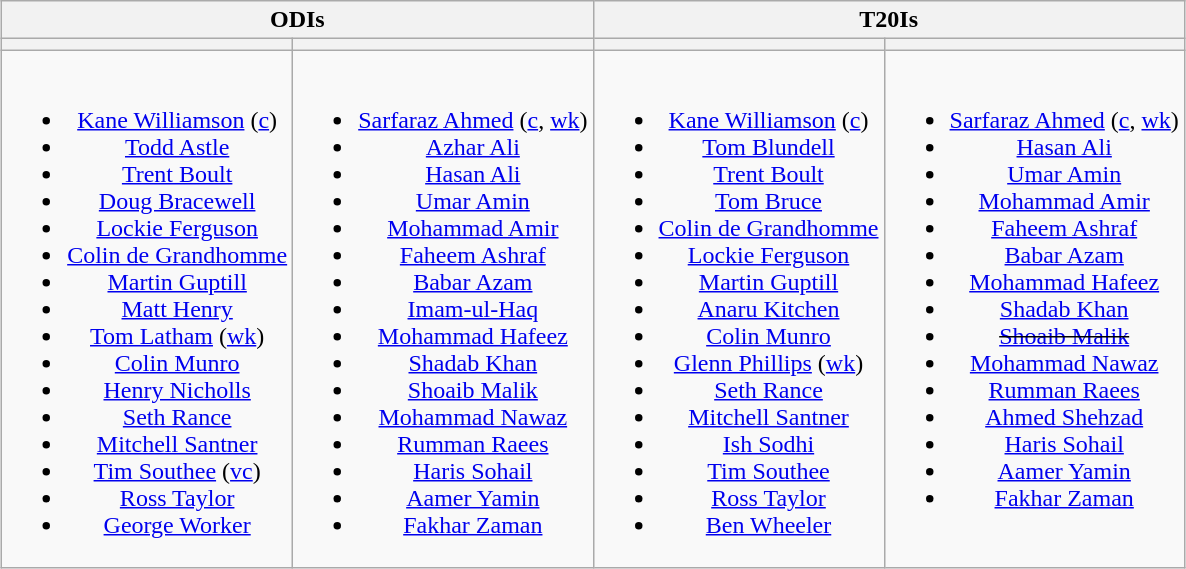<table class="wikitable" style="text-align:center; margin:auto">
<tr>
<th colspan=2>ODIs</th>
<th colspan=2>T20Is</th>
</tr>
<tr>
<th></th>
<th></th>
<th></th>
<th></th>
</tr>
<tr style="vertical-align:top">
<td><br><ul><li><a href='#'>Kane Williamson</a> (<a href='#'>c</a>)</li><li><a href='#'>Todd Astle</a></li><li><a href='#'>Trent Boult</a></li><li><a href='#'>Doug Bracewell</a></li><li><a href='#'>Lockie Ferguson</a></li><li><a href='#'>Colin de Grandhomme</a></li><li><a href='#'>Martin Guptill</a></li><li><a href='#'>Matt Henry</a></li><li><a href='#'>Tom Latham</a> (<a href='#'>wk</a>)</li><li><a href='#'>Colin Munro</a></li><li><a href='#'>Henry Nicholls</a></li><li><a href='#'>Seth Rance</a></li><li><a href='#'>Mitchell Santner</a></li><li><a href='#'>Tim Southee</a> (<a href='#'>vc</a>)</li><li><a href='#'>Ross Taylor</a></li><li><a href='#'>George Worker</a></li></ul></td>
<td><br><ul><li><a href='#'>Sarfaraz Ahmed</a> (<a href='#'>c</a>, <a href='#'>wk</a>)</li><li><a href='#'>Azhar Ali</a></li><li><a href='#'>Hasan Ali</a></li><li><a href='#'>Umar Amin</a></li><li><a href='#'>Mohammad Amir</a></li><li><a href='#'>Faheem Ashraf</a></li><li><a href='#'>Babar Azam</a></li><li><a href='#'>Imam-ul-Haq</a></li><li><a href='#'>Mohammad Hafeez</a></li><li><a href='#'>Shadab Khan</a></li><li><a href='#'>Shoaib Malik</a></li><li><a href='#'>Mohammad Nawaz</a></li><li><a href='#'>Rumman Raees</a></li><li><a href='#'>Haris Sohail</a></li><li><a href='#'>Aamer Yamin</a></li><li><a href='#'>Fakhar Zaman</a></li></ul></td>
<td><br><ul><li><a href='#'>Kane Williamson</a> (<a href='#'>c</a>)</li><li><a href='#'>Tom Blundell</a></li><li><a href='#'>Trent Boult</a></li><li><a href='#'>Tom Bruce</a></li><li><a href='#'>Colin de Grandhomme</a></li><li><a href='#'>Lockie Ferguson</a></li><li><a href='#'>Martin Guptill</a></li><li><a href='#'>Anaru Kitchen</a></li><li><a href='#'>Colin Munro</a></li><li><a href='#'>Glenn Phillips</a> (<a href='#'>wk</a>)</li><li><a href='#'>Seth Rance</a></li><li><a href='#'>Mitchell Santner</a></li><li><a href='#'>Ish Sodhi</a></li><li><a href='#'>Tim Southee</a></li><li><a href='#'>Ross Taylor</a></li><li><a href='#'>Ben Wheeler</a></li></ul></td>
<td><br><ul><li><a href='#'>Sarfaraz Ahmed</a> (<a href='#'>c</a>, <a href='#'>wk</a>)</li><li><a href='#'>Hasan Ali</a></li><li><a href='#'>Umar Amin</a></li><li><a href='#'>Mohammad Amir</a></li><li><a href='#'>Faheem Ashraf</a></li><li><a href='#'>Babar Azam</a></li><li><a href='#'>Mohammad Hafeez</a></li><li><a href='#'>Shadab Khan</a></li><li><s><a href='#'>Shoaib Malik</a></s></li><li><a href='#'>Mohammad Nawaz</a></li><li><a href='#'>Rumman Raees</a></li><li><a href='#'>Ahmed Shehzad</a></li><li><a href='#'>Haris Sohail</a></li><li><a href='#'>Aamer Yamin</a></li><li><a href='#'>Fakhar Zaman</a></li></ul></td>
</tr>
</table>
